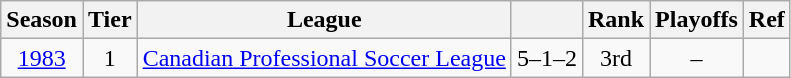<table class="wikitable" style="text-align: center;">
<tr>
<th>Season</th>
<th>Tier</th>
<th>League</th>
<th></th>
<th>Rank</th>
<th>Playoffs</th>
<th>Ref</th>
</tr>
<tr>
<td><a href='#'>1983</a></td>
<td>1</td>
<td><a href='#'>Canadian Professional Soccer League</a></td>
<td>5–1–2</td>
<td>3rd</td>
<td>–</td>
<td></td>
</tr>
</table>
